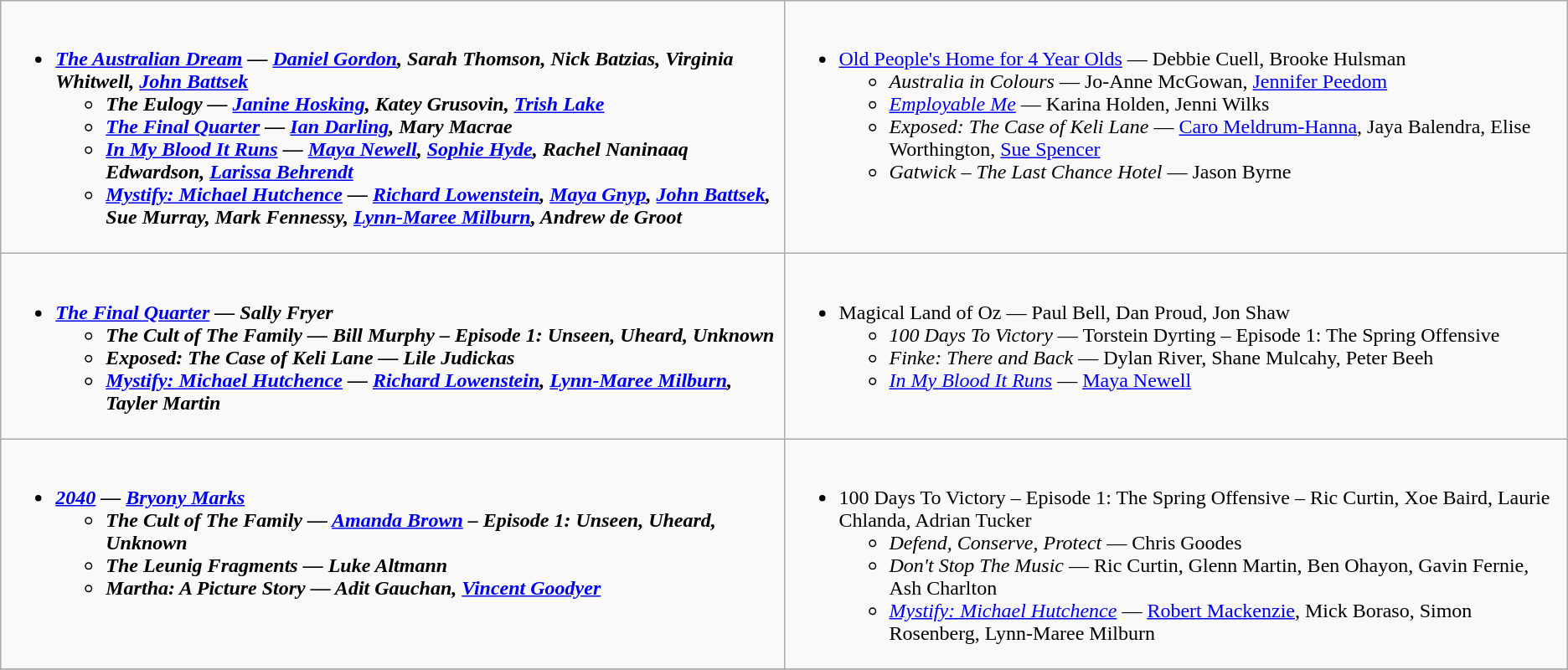<table class=wikitable>
<tr>
<td valign="top" width="50%"><br><ul><li><strong><em><a href='#'>The Australian Dream</a><em> — <a href='#'>Daniel Gordon</a>, Sarah Thomson, Nick Batzias, Virginia Whitwell, <a href='#'>John Battsek</a><strong><ul><li></em>The Eulogy<em> — <a href='#'>Janine Hosking</a>, Katey Grusovin, <a href='#'>Trish Lake</a></li><li></em><a href='#'>The Final Quarter</a><em> — <a href='#'>Ian Darling</a>, Mary Macrae</li><li></em><a href='#'>In My Blood It Runs</a><em> — <a href='#'>Maya Newell</a>, <a href='#'>Sophie Hyde</a>, Rachel Naninaaq Edwardson, <a href='#'>Larissa Behrendt</a></li><li></em><a href='#'>Mystify: Michael Hutchence</a><em> — <a href='#'>Richard Lowenstein</a>, <a href='#'>Maya Gnyp</a>, <a href='#'>John Battsek</a>, Sue Murray, Mark Fennessy, <a href='#'>Lynn-Maree Milburn</a>, Andrew de Groot</li></ul></li></ul></td>
<td valign="top" width="50%"><br><ul><li></em></strong><a href='#'>Old People's Home for 4 Year Olds</a></em> — Debbie Cuell, Brooke Hulsman</strong><ul><li><em>Australia in Colours</em> — Jo-Anne McGowan, <a href='#'>Jennifer Peedom</a></li><li><em><a href='#'>Employable Me</a></em> — Karina Holden, Jenni Wilks</li><li><em>Exposed: The Case of Keli Lane</em> — <a href='#'>Caro Meldrum-Hanna</a>, Jaya Balendra, Elise Worthington, <a href='#'>Sue Spencer</a></li><li><em>Gatwick – The Last Chance Hotel</em> — Jason Byrne</li></ul></li></ul></td>
</tr>
<tr>
<td valign="top" width="50%"><br><ul><li><strong><em><a href='#'>The Final Quarter</a><em> — Sally Fryer<strong><ul><li></em>The Cult of The Family<em> — Bill Murphy – Episode 1: Unseen, Uheard, Unknown</li><li></em>Exposed: The Case of Keli Lane<em> — Lile Judickas</li><li></em><a href='#'>Mystify: Michael Hutchence</a><em> — <a href='#'>Richard Lowenstein</a>, <a href='#'>Lynn-Maree Milburn</a>, Tayler Martin</li></ul></li></ul></td>
<td valign="top" width="50%"><br><ul><li></em></strong>Magical Land of Oz</em> — Paul Bell, Dan Proud, Jon Shaw</strong><ul><li><em>100 Days To Victory</em> — Torstein Dyrting – Episode 1: The Spring Offensive</li><li><em>Finke: There and Back</em> — Dylan River, Shane Mulcahy, Peter Beeh</li><li><em><a href='#'>In My Blood It Runs</a></em> — <a href='#'>Maya Newell</a></li></ul></li></ul></td>
</tr>
<tr>
<td valign="top" width="50%"><br><ul><li><strong><em><a href='#'>2040</a><em> — <a href='#'>Bryony Marks</a><strong><ul><li></em>The Cult of The Family<em> — <a href='#'>Amanda Brown</a> – Episode 1: Unseen, Uheard, Unknown</li><li></em>The Leunig Fragments<em> — Luke Altmann</li><li></em>Martha: A Picture Story<em> — Adit Gauchan, <a href='#'>Vincent Goodyer</a></li></ul></li></ul></td>
<td valign="top" width="50%"><br><ul><li></em></strong>100 Days To Victory</em> – Episode 1: The Spring Offensive – Ric Curtin, Xoe Baird, Laurie Chlanda, Adrian Tucker</strong><ul><li><em>Defend, Conserve, Protect</em> — Chris Goodes</li><li><em>Don't Stop The Music</em> — Ric Curtin, Glenn Martin, Ben Ohayon, Gavin Fernie, Ash Charlton</li><li><em><a href='#'>Mystify: Michael Hutchence</a></em> — <a href='#'>Robert Mackenzie</a>, Mick Boraso, Simon Rosenberg, Lynn-Maree Milburn</li></ul></li></ul></td>
</tr>
<tr>
</tr>
</table>
